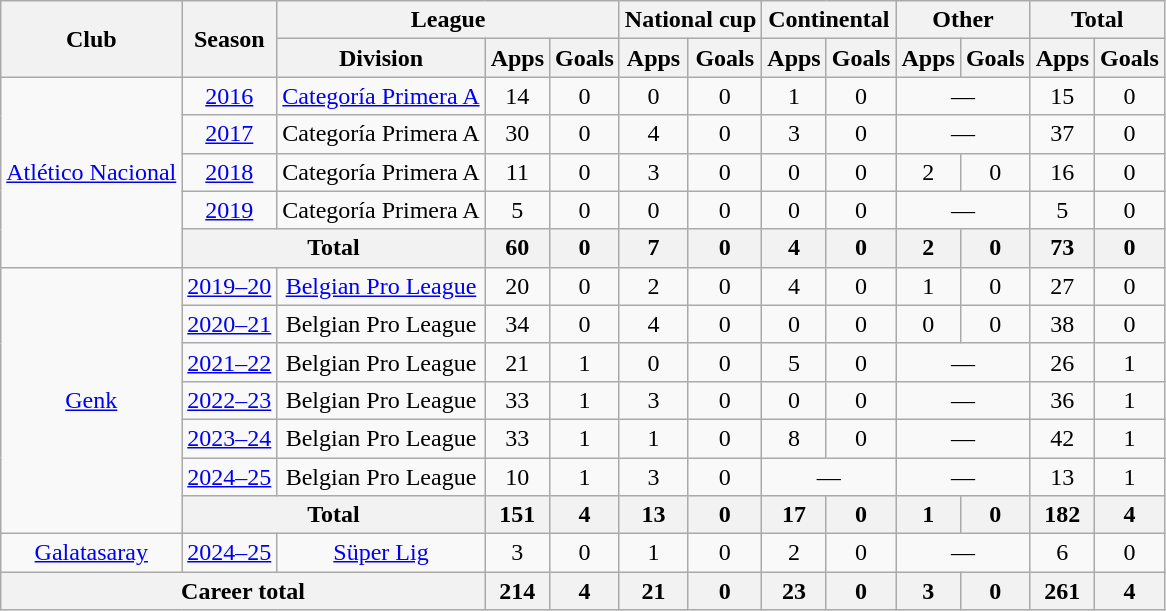<table class="wikitable" style="text-align:center">
<tr>
<th rowspan="2">Club</th>
<th rowspan="2">Season</th>
<th colspan="3">League</th>
<th colspan="2">National cup</th>
<th colspan="2">Continental</th>
<th colspan="2">Other</th>
<th colspan="2">Total</th>
</tr>
<tr>
<th>Division</th>
<th>Apps</th>
<th>Goals</th>
<th>Apps</th>
<th>Goals</th>
<th>Apps</th>
<th>Goals</th>
<th>Apps</th>
<th>Goals</th>
<th>Apps</th>
<th>Goals</th>
</tr>
<tr>
<td rowspan="5"><a href='#'>Atlético Nacional</a></td>
<td><a href='#'>2016</a></td>
<td><a href='#'>Categoría Primera A</a></td>
<td>14</td>
<td>0</td>
<td>0</td>
<td>0</td>
<td>1</td>
<td>0</td>
<td colspan="2">—</td>
<td>15</td>
<td>0</td>
</tr>
<tr>
<td><a href='#'>2017</a></td>
<td>Categoría Primera A</td>
<td>30</td>
<td>0</td>
<td>4</td>
<td>0</td>
<td>3</td>
<td>0</td>
<td colspan="2">—</td>
<td>37</td>
<td>0</td>
</tr>
<tr>
<td><a href='#'>2018</a></td>
<td>Categoría Primera A</td>
<td>11</td>
<td>0</td>
<td>3</td>
<td>0</td>
<td>0</td>
<td>0</td>
<td>2</td>
<td>0</td>
<td>16</td>
<td>0</td>
</tr>
<tr>
<td><a href='#'>2019</a></td>
<td>Categoría Primera A</td>
<td>5</td>
<td>0</td>
<td>0</td>
<td>0</td>
<td>0</td>
<td>0</td>
<td colspan="2">—</td>
<td>5</td>
<td>0</td>
</tr>
<tr>
<th colspan="2">Total</th>
<th>60</th>
<th>0</th>
<th>7</th>
<th>0</th>
<th>4</th>
<th>0</th>
<th>2</th>
<th>0</th>
<th>73</th>
<th>0</th>
</tr>
<tr>
<td rowspan="7"><a href='#'>Genk</a></td>
<td><a href='#'>2019–20</a></td>
<td><a href='#'>Belgian Pro League</a></td>
<td>20</td>
<td>0</td>
<td>2</td>
<td>0</td>
<td>4</td>
<td>0</td>
<td>1</td>
<td>0</td>
<td>27</td>
<td>0</td>
</tr>
<tr>
<td><a href='#'>2020–21</a></td>
<td>Belgian Pro League</td>
<td>34</td>
<td>0</td>
<td>4</td>
<td>0</td>
<td>0</td>
<td>0</td>
<td>0</td>
<td>0</td>
<td>38</td>
<td>0</td>
</tr>
<tr>
<td><a href='#'>2021–22</a></td>
<td>Belgian Pro League</td>
<td>21</td>
<td>1</td>
<td>0</td>
<td>0</td>
<td>5</td>
<td>0</td>
<td colspan="2">—</td>
<td>26</td>
<td>1</td>
</tr>
<tr>
<td><a href='#'>2022–23</a></td>
<td>Belgian Pro League</td>
<td>33</td>
<td>1</td>
<td>3</td>
<td>0</td>
<td>0</td>
<td>0</td>
<td colspan="2">—</td>
<td>36</td>
<td>1</td>
</tr>
<tr>
<td><a href='#'>2023–24</a></td>
<td>Belgian Pro League</td>
<td>33</td>
<td>1</td>
<td>1</td>
<td>0</td>
<td>8</td>
<td>0</td>
<td colspan="2">—</td>
<td>42</td>
<td>1</td>
</tr>
<tr>
<td><a href='#'>2024–25</a></td>
<td>Belgian Pro League</td>
<td>10</td>
<td>1</td>
<td>3</td>
<td>0</td>
<td colspan="2">—</td>
<td colspan="2">—</td>
<td>13</td>
<td>1</td>
</tr>
<tr>
<th colspan="2">Total</th>
<th>151</th>
<th>4</th>
<th>13</th>
<th>0</th>
<th>17</th>
<th>0</th>
<th>1</th>
<th>0</th>
<th>182</th>
<th>4</th>
</tr>
<tr>
<td><a href='#'>Galatasaray</a></td>
<td><a href='#'>2024–25</a></td>
<td><a href='#'>Süper Lig</a></td>
<td>3</td>
<td>0</td>
<td>1</td>
<td>0</td>
<td>2</td>
<td>0</td>
<td colspan="2">—</td>
<td>6</td>
<td>0</td>
</tr>
<tr>
<th colspan="3">Career total</th>
<th>214</th>
<th>4</th>
<th>21</th>
<th>0</th>
<th>23</th>
<th>0</th>
<th>3</th>
<th>0</th>
<th>261</th>
<th>4</th>
</tr>
</table>
